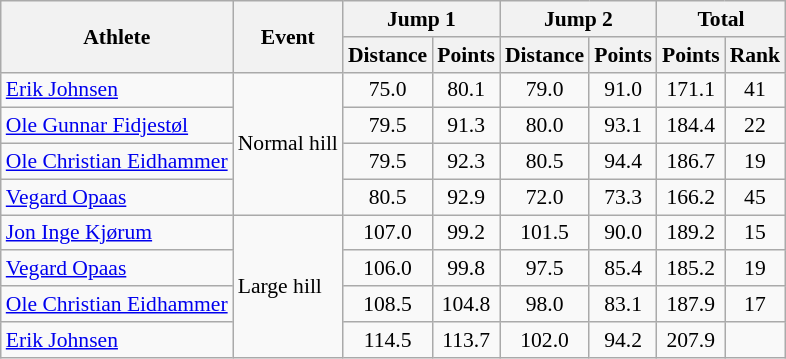<table class="wikitable" style="font-size:90%">
<tr>
<th rowspan="2">Athlete</th>
<th rowspan="2">Event</th>
<th colspan="2">Jump 1</th>
<th colspan="2">Jump 2</th>
<th colspan="2">Total</th>
</tr>
<tr>
<th>Distance</th>
<th>Points</th>
<th>Distance</th>
<th>Points</th>
<th>Points</th>
<th>Rank</th>
</tr>
<tr>
<td><a href='#'>Erik Johnsen</a></td>
<td rowspan="4">Normal hill</td>
<td align="center">75.0</td>
<td align="center">80.1</td>
<td align="center">79.0</td>
<td align="center">91.0</td>
<td align="center">171.1</td>
<td align="center">41</td>
</tr>
<tr>
<td><a href='#'>Ole Gunnar Fidjestøl</a></td>
<td align="center">79.5</td>
<td align="center">91.3</td>
<td align="center">80.0</td>
<td align="center">93.1</td>
<td align="center">184.4</td>
<td align="center">22</td>
</tr>
<tr>
<td><a href='#'>Ole Christian Eidhammer</a></td>
<td align="center">79.5</td>
<td align="center">92.3</td>
<td align="center">80.5</td>
<td align="center">94.4</td>
<td align="center">186.7</td>
<td align="center">19</td>
</tr>
<tr>
<td><a href='#'>Vegard Opaas</a></td>
<td align="center">80.5</td>
<td align="center">92.9</td>
<td align="center">72.0</td>
<td align="center">73.3</td>
<td align="center">166.2</td>
<td align="center">45</td>
</tr>
<tr>
<td><a href='#'>Jon Inge Kjørum</a></td>
<td rowspan="4">Large hill</td>
<td align="center">107.0</td>
<td align="center">99.2</td>
<td align="center">101.5</td>
<td align="center">90.0</td>
<td align="center">189.2</td>
<td align="center">15</td>
</tr>
<tr>
<td><a href='#'>Vegard Opaas</a></td>
<td align="center">106.0</td>
<td align="center">99.8</td>
<td align="center">97.5</td>
<td align="center">85.4</td>
<td align="center">185.2</td>
<td align="center">19</td>
</tr>
<tr>
<td><a href='#'>Ole Christian Eidhammer</a></td>
<td align="center">108.5</td>
<td align="center">104.8</td>
<td align="center">98.0</td>
<td align="center">83.1</td>
<td align="center">187.9</td>
<td align="center">17</td>
</tr>
<tr>
<td><a href='#'>Erik Johnsen</a></td>
<td align="center">114.5</td>
<td align="center">113.7</td>
<td align="center">102.0</td>
<td align="center">94.2</td>
<td align="center">207.9</td>
<td align="center"></td>
</tr>
</table>
